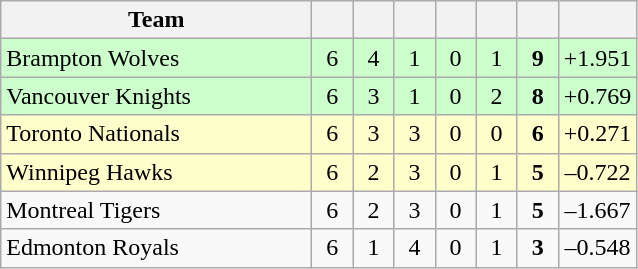<table class="wikitable" style="text-align:center">
<tr>
<th style="width:200px">Team</th>
<th width="20"></th>
<th width="20"></th>
<th width="20"></th>
<th width="20"></th>
<th width="20"></th>
<th width="20"></th>
<th width="20"></th>
</tr>
<tr style="background:#cfc;">
<td style="text-align:left;">Brampton Wolves</td>
<td>6</td>
<td>4</td>
<td>1</td>
<td>0</td>
<td>1</td>
<td><strong>9</strong></td>
<td>+1.951</td>
</tr>
<tr style="background:#cfc;">
<td style="text-align:left;">Vancouver Knights</td>
<td>6</td>
<td>3</td>
<td>1</td>
<td>0</td>
<td>2</td>
<td><strong>8</strong></td>
<td>+0.769</td>
</tr>
<tr style="background:#ffc;">
<td style="text-align:left;">Toronto Nationals</td>
<td>6</td>
<td>3</td>
<td>3</td>
<td>0</td>
<td>0</td>
<td><strong>6</strong></td>
<td>+0.271</td>
</tr>
<tr style="background:#ffc;">
<td style="text-align:left;">Winnipeg Hawks</td>
<td>6</td>
<td>2</td>
<td>3</td>
<td>0</td>
<td>1</td>
<td><strong>5</strong></td>
<td>–0.722</td>
</tr>
<tr>
<td style="text-align:left;">Montreal Tigers</td>
<td>6</td>
<td>2</td>
<td>3</td>
<td>0</td>
<td>1</td>
<td><strong>5</strong></td>
<td>–1.667</td>
</tr>
<tr>
<td style="text-align:left;">Edmonton Royals</td>
<td>6</td>
<td>1</td>
<td>4</td>
<td>0</td>
<td>1</td>
<td><strong>3</strong></td>
<td>–0.548</td>
</tr>
</table>
